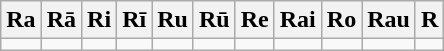<table class=wikitable>
<tr>
<th>Ra</th>
<th>Rā</th>
<th>Ri</th>
<th>Rī</th>
<th>Ru</th>
<th>Rū</th>
<th>Re</th>
<th>Rai</th>
<th>Ro</th>
<th>Rau</th>
<th>R</th>
</tr>
<tr>
<td></td>
<td></td>
<td></td>
<td></td>
<td></td>
<td></td>
<td></td>
<td></td>
<td></td>
<td></td>
<td></td>
</tr>
</table>
